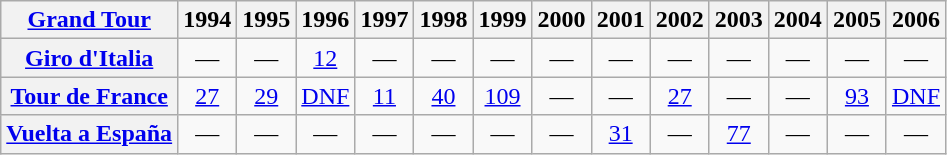<table class="wikitable plainrowheaders">
<tr>
<th scope="col"><a href='#'>Grand Tour</a></th>
<th scope="col">1994</th>
<th scope="col">1995</th>
<th scope="col">1996</th>
<th scope="col">1997</th>
<th scope="col">1998</th>
<th scope="col">1999</th>
<th scope="col">2000</th>
<th scope="col">2001</th>
<th scope="col">2002</th>
<th scope="col">2003</th>
<th scope="col">2004</th>
<th scope="col">2005</th>
<th scope="col">2006</th>
</tr>
<tr style="text-align:center;">
<th scope="row"> <a href='#'>Giro d'Italia</a></th>
<td>—</td>
<td>—</td>
<td><a href='#'>12</a></td>
<td>—</td>
<td>—</td>
<td>—</td>
<td>—</td>
<td>—</td>
<td>—</td>
<td>—</td>
<td>—</td>
<td>—</td>
<td>—</td>
</tr>
<tr style="text-align:center;">
<th scope="row"> <a href='#'>Tour de France</a></th>
<td><a href='#'>27</a></td>
<td><a href='#'>29</a></td>
<td><a href='#'>DNF</a></td>
<td><a href='#'>11</a></td>
<td><a href='#'>40</a></td>
<td><a href='#'>109</a></td>
<td>—</td>
<td>—</td>
<td><a href='#'>27</a></td>
<td>—</td>
<td>—</td>
<td><a href='#'>93</a></td>
<td><a href='#'>DNF</a></td>
</tr>
<tr style="text-align:center;">
<th scope="row"> <a href='#'>Vuelta a España</a></th>
<td>—</td>
<td>—</td>
<td>—</td>
<td>—</td>
<td>—</td>
<td>—</td>
<td>—</td>
<td><a href='#'>31</a></td>
<td>—</td>
<td><a href='#'>77</a></td>
<td>—</td>
<td>—</td>
<td>—</td>
</tr>
</table>
